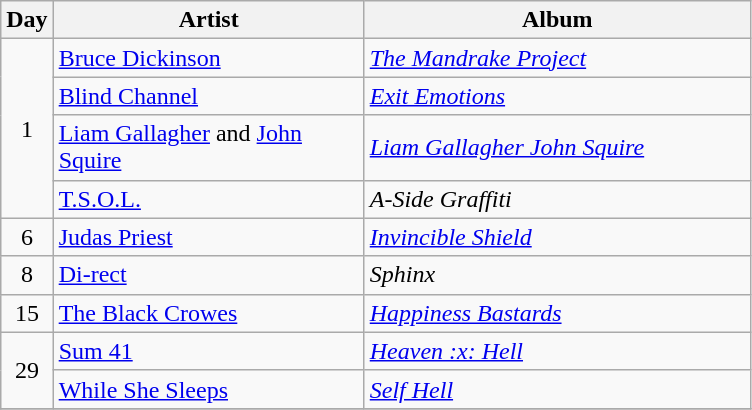<table class="wikitable" id="table_March">
<tr>
<th style="width:20px;">Day</th>
<th style="width:200px;">Artist</th>
<th style="width:250px;">Album</th>
</tr>
<tr>
<td style="text-align:center;" rowspan="4">1</td>
<td><a href='#'>Bruce Dickinson</a></td>
<td><em><a href='#'>The Mandrake Project</a></em></td>
</tr>
<tr>
<td><a href='#'>Blind Channel</a></td>
<td><em><a href='#'>Exit Emotions</a></em></td>
</tr>
<tr>
<td><a href='#'>Liam Gallagher</a> and <a href='#'>John Squire</a></td>
<td><em><a href='#'>Liam Gallagher John Squire</a></em></td>
</tr>
<tr>
<td><a href='#'>T.S.O.L.</a></td>
<td><em>A-Side Graffiti</em></td>
</tr>
<tr>
<td style="text-align:center;" rowspan="1">6</td>
<td><a href='#'>Judas Priest</a></td>
<td><em><a href='#'>Invincible Shield</a></em></td>
</tr>
<tr>
<td style="text-align:center;" rowspan="1">8</td>
<td><a href='#'>Di-rect</a></td>
<td><em>Sphinx</em></td>
</tr>
<tr>
<td style="text-align:center;" rowspan="1">15</td>
<td><a href='#'>The Black Crowes</a></td>
<td><em><a href='#'>Happiness Bastards</a></em></td>
</tr>
<tr>
<td style="text-align:center;" rowspan="2">29</td>
<td><a href='#'>Sum 41</a></td>
<td><em><a href='#'>Heaven :x: Hell</a></em></td>
</tr>
<tr>
<td><a href='#'>While She Sleeps</a></td>
<td><em><a href='#'>Self Hell</a></em></td>
</tr>
<tr>
</tr>
</table>
